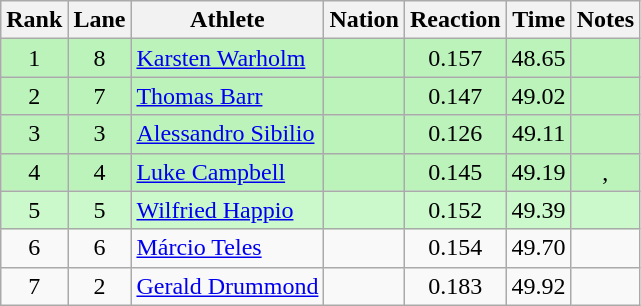<table class="wikitable sortable" style="text-align:center">
<tr>
<th>Rank</th>
<th>Lane</th>
<th>Athlete</th>
<th>Nation</th>
<th>Reaction</th>
<th>Time</th>
<th>Notes</th>
</tr>
<tr bgcolor=bbf3bb>
<td>1</td>
<td>8</td>
<td align=left><a href='#'>Karsten Warholm</a></td>
<td align=left></td>
<td>0.157</td>
<td>48.65</td>
<td></td>
</tr>
<tr bgcolor=bbf3bb>
<td>2</td>
<td>7</td>
<td align=left><a href='#'>Thomas Barr</a></td>
<td align=left></td>
<td>0.147</td>
<td>49.02</td>
<td></td>
</tr>
<tr bgcolor=bbf3bb>
<td>3</td>
<td>3</td>
<td align=left><a href='#'>Alessandro Sibilio</a></td>
<td align=left></td>
<td>0.126</td>
<td>49.11</td>
<td></td>
</tr>
<tr bgcolor=bbf3bb>
<td>4</td>
<td>4</td>
<td align=left><a href='#'>Luke Campbell</a></td>
<td align=left></td>
<td>0.145</td>
<td>49.19</td>
<td>, </td>
</tr>
<tr bgcolor=#ccf9cc>
<td>5</td>
<td>5</td>
<td align=left><a href='#'>Wilfried Happio</a></td>
<td align=left></td>
<td>0.152</td>
<td>49.39</td>
<td></td>
</tr>
<tr>
<td>6</td>
<td>6</td>
<td align=left><a href='#'>Márcio Teles</a></td>
<td align=left></td>
<td>0.154</td>
<td>49.70</td>
<td></td>
</tr>
<tr>
<td>7</td>
<td>2</td>
<td align=left><a href='#'>Gerald Drummond</a></td>
<td align=left></td>
<td>0.183</td>
<td>49.92</td>
<td></td>
</tr>
</table>
